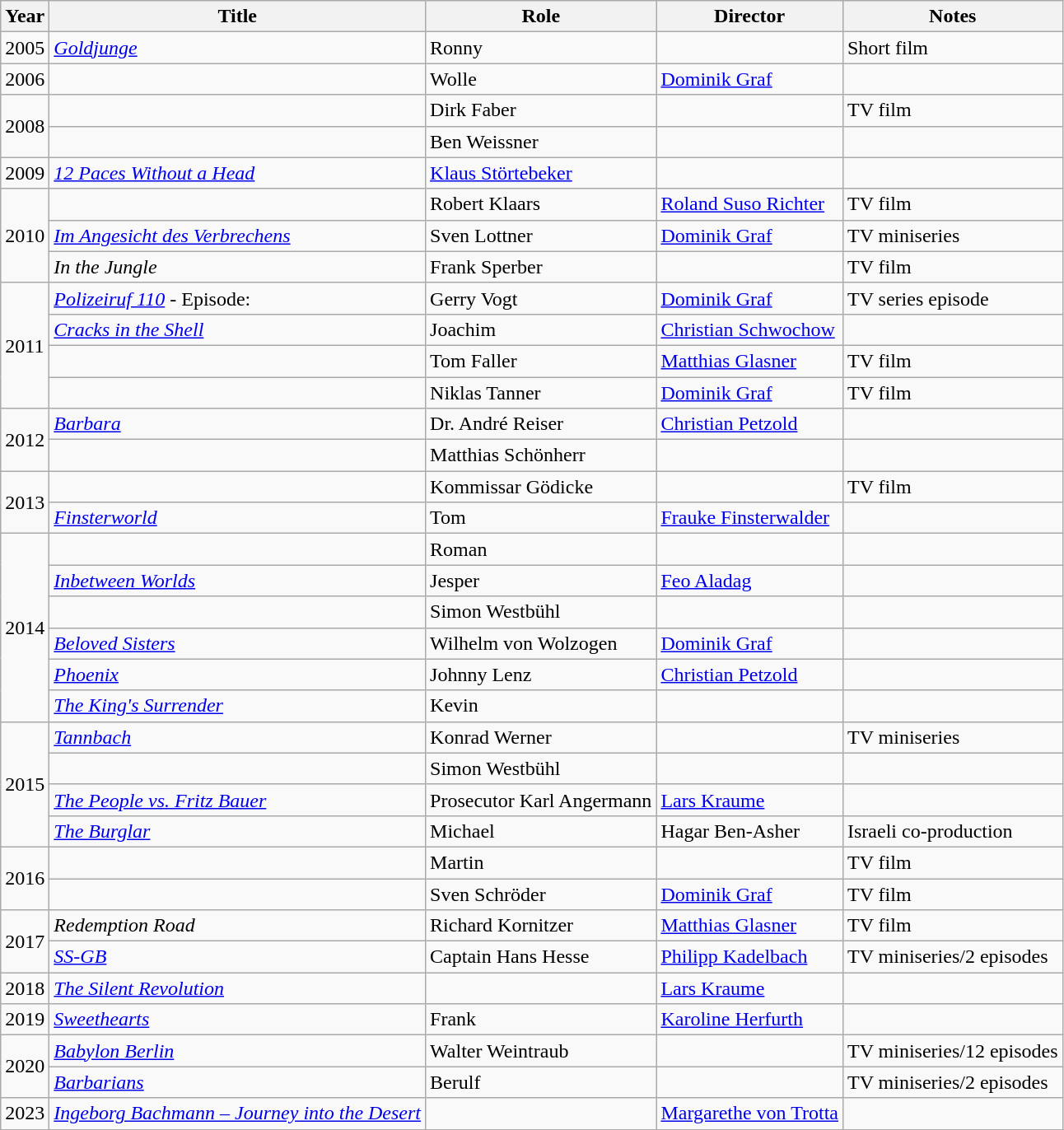<table class="wikitable sortable">
<tr>
<th>Year</th>
<th>Title</th>
<th>Role</th>
<th>Director</th>
<th class="unsortable">Notes</th>
</tr>
<tr>
<td>2005</td>
<td><em><a href='#'>Goldjunge</a></em></td>
<td>Ronny</td>
<td></td>
<td>Short film</td>
</tr>
<tr>
<td>2006</td>
<td><em></em></td>
<td>Wolle</td>
<td><a href='#'>Dominik Graf</a></td>
<td></td>
</tr>
<tr>
<td rowspan=2>2008</td>
<td><em></em></td>
<td>Dirk Faber</td>
<td></td>
<td>TV film</td>
</tr>
<tr>
<td><em></em></td>
<td>Ben Weissner</td>
<td></td>
<td></td>
</tr>
<tr>
<td>2009</td>
<td><em><a href='#'>12 Paces Without a Head</a></em></td>
<td><a href='#'>Klaus Störtebeker</a></td>
<td></td>
<td></td>
</tr>
<tr>
<td rowspan=3>2010</td>
<td><em></em></td>
<td>Robert Klaars</td>
<td><a href='#'>Roland Suso Richter</a></td>
<td>TV film</td>
</tr>
<tr>
<td><em><a href='#'>Im Angesicht des Verbrechens</a></em></td>
<td>Sven Lottner</td>
<td><a href='#'>Dominik Graf</a></td>
<td>TV miniseries</td>
</tr>
<tr>
<td><em>In the Jungle</em></td>
<td>Frank Sperber</td>
<td></td>
<td>TV film</td>
</tr>
<tr>
<td rowspan=4>2011</td>
<td><em><a href='#'>Polizeiruf 110</a></em> - Episode: </td>
<td>Gerry Vogt</td>
<td><a href='#'>Dominik Graf</a></td>
<td>TV series episode</td>
</tr>
<tr>
<td><em><a href='#'>Cracks in the Shell</a></em></td>
<td>Joachim</td>
<td><a href='#'>Christian Schwochow</a></td>
<td></td>
</tr>
<tr>
<td><em></em></td>
<td>Tom Faller</td>
<td><a href='#'>Matthias Glasner</a></td>
<td>TV film</td>
</tr>
<tr>
<td><em></em></td>
<td>Niklas Tanner</td>
<td><a href='#'>Dominik Graf</a></td>
<td>TV film</td>
</tr>
<tr>
<td rowspan=2>2012</td>
<td><em><a href='#'>Barbara</a></em></td>
<td>Dr. André Reiser</td>
<td><a href='#'>Christian Petzold</a></td>
<td></td>
</tr>
<tr>
<td><em></em></td>
<td>Matthias Schönherr</td>
<td></td>
<td></td>
</tr>
<tr>
<td rowspan=2>2013</td>
<td><em></em></td>
<td>Kommissar Gödicke</td>
<td></td>
<td>TV film</td>
</tr>
<tr>
<td><em><a href='#'>Finsterworld</a></em></td>
<td>Tom</td>
<td><a href='#'>Frauke Finsterwalder</a></td>
<td></td>
</tr>
<tr>
<td rowspan=6>2014</td>
<td><em></em></td>
<td>Roman</td>
<td></td>
<td></td>
</tr>
<tr>
<td><em><a href='#'>Inbetween Worlds</a></em></td>
<td>Jesper</td>
<td><a href='#'>Feo Aladag</a></td>
<td></td>
</tr>
<tr>
<td><em></em></td>
<td>Simon Westbühl</td>
<td></td>
<td></td>
</tr>
<tr>
<td><em><a href='#'>Beloved Sisters</a></em></td>
<td>Wilhelm von Wolzogen</td>
<td><a href='#'>Dominik Graf</a></td>
<td></td>
</tr>
<tr>
<td><em><a href='#'>Phoenix</a></em></td>
<td>Johnny Lenz</td>
<td><a href='#'>Christian Petzold</a></td>
<td></td>
</tr>
<tr>
<td><em><a href='#'>The King's Surrender</a></em></td>
<td>Kevin</td>
<td></td>
<td></td>
</tr>
<tr>
<td rowspan=4>2015</td>
<td><em><a href='#'>Tannbach</a></em></td>
<td>Konrad Werner</td>
<td></td>
<td>TV miniseries</td>
</tr>
<tr>
<td><em></em></td>
<td>Simon Westbühl</td>
<td></td>
<td></td>
</tr>
<tr>
<td><em><a href='#'>The People vs. Fritz Bauer</a></em></td>
<td>Prosecutor Karl Angermann</td>
<td><a href='#'>Lars Kraume</a></td>
<td></td>
</tr>
<tr>
<td><em><a href='#'>The Burglar</a></em></td>
<td>Michael</td>
<td>Hagar Ben-Asher</td>
<td>Israeli co-production</td>
</tr>
<tr>
<td rowspan=2>2016</td>
<td><em></em></td>
<td>Martin</td>
<td></td>
<td>TV film</td>
</tr>
<tr>
<td><em></em></td>
<td>Sven Schröder</td>
<td><a href='#'>Dominik Graf</a></td>
<td>TV film</td>
</tr>
<tr>
<td rowspan=2>2017</td>
<td><em>Redemption Road</em></td>
<td>Richard Kornitzer</td>
<td><a href='#'>Matthias Glasner</a></td>
<td>TV film</td>
</tr>
<tr>
<td><em><a href='#'>SS-GB</a></em></td>
<td>Captain Hans Hesse</td>
<td><a href='#'>Philipp Kadelbach</a></td>
<td>TV miniseries/2 episodes</td>
</tr>
<tr>
<td>2018</td>
<td><em><a href='#'>The Silent Revolution</a></em></td>
<td></td>
<td><a href='#'>Lars Kraume</a></td>
<td></td>
</tr>
<tr>
<td>2019</td>
<td><em><a href='#'>Sweethearts</a></em></td>
<td>Frank</td>
<td><a href='#'>Karoline Herfurth</a></td>
<td></td>
</tr>
<tr>
<td rowspan=2>2020</td>
<td><em><a href='#'>Babylon Berlin</a></em></td>
<td>Walter Weintraub</td>
<td></td>
<td>TV miniseries/12 episodes</td>
</tr>
<tr>
<td><em><a href='#'>Barbarians</a></em></td>
<td>Berulf</td>
<td></td>
<td>TV miniseries/2 episodes</td>
</tr>
<tr>
<td rowspan=1>2023</td>
<td><em><a href='#'>Ingeborg Bachmann – Journey into the Desert</a></em></td>
<td></td>
<td><a href='#'>Margarethe von Trotta</a></td>
<td></td>
</tr>
<tr>
</tr>
</table>
